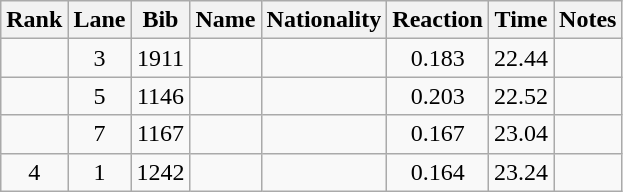<table class="wikitable sortable" style="text-align:center">
<tr>
<th>Rank</th>
<th>Lane</th>
<th>Bib</th>
<th>Name</th>
<th>Nationality</th>
<th>Reaction</th>
<th>Time</th>
<th>Notes</th>
</tr>
<tr>
<td></td>
<td>3</td>
<td>1911</td>
<td align=left></td>
<td align=left></td>
<td>0.183</td>
<td>22.44</td>
<td></td>
</tr>
<tr>
<td></td>
<td>5</td>
<td>1146</td>
<td align=left></td>
<td align=left></td>
<td>0.203</td>
<td>22.52</td>
<td></td>
</tr>
<tr>
<td></td>
<td>7</td>
<td>1167</td>
<td align=left></td>
<td align=left></td>
<td>0.167</td>
<td>23.04</td>
<td></td>
</tr>
<tr>
<td>4</td>
<td>1</td>
<td>1242</td>
<td align=left></td>
<td align=left></td>
<td>0.164</td>
<td>23.24</td>
<td></td>
</tr>
</table>
